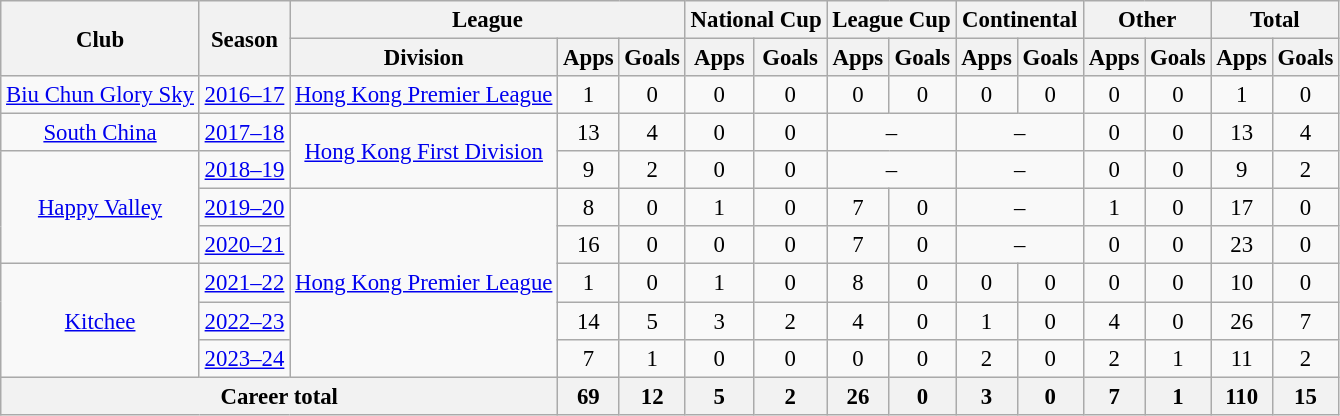<table class="wikitable" style="font-size:95%; text-align: center">
<tr>
<th rowspan="2">Club</th>
<th rowspan="2">Season</th>
<th colspan="3">League</th>
<th colspan="2">National Cup</th>
<th colspan="2">League Cup</th>
<th colspan="2">Continental</th>
<th colspan="2">Other</th>
<th colspan="2">Total</th>
</tr>
<tr>
<th>Division</th>
<th>Apps</th>
<th>Goals</th>
<th>Apps</th>
<th>Goals</th>
<th>Apps</th>
<th>Goals</th>
<th>Apps</th>
<th>Goals</th>
<th>Apps</th>
<th>Goals</th>
<th>Apps</th>
<th>Goals</th>
</tr>
<tr>
<td><a href='#'>Biu Chun Glory Sky</a></td>
<td><a href='#'>2016–17</a></td>
<td><a href='#'>Hong Kong Premier League</a></td>
<td>1</td>
<td>0</td>
<td>0</td>
<td>0</td>
<td>0</td>
<td>0</td>
<td>0</td>
<td>0</td>
<td>0</td>
<td>0</td>
<td>1</td>
<td>0</td>
</tr>
<tr>
<td><a href='#'>South China</a></td>
<td><a href='#'>2017–18</a></td>
<td rowspan="2"><a href='#'>Hong Kong First Division</a></td>
<td>13</td>
<td>4</td>
<td>0</td>
<td>0</td>
<td colspan="2">–</td>
<td colspan="2">–</td>
<td>0</td>
<td>0</td>
<td>13</td>
<td>4</td>
</tr>
<tr>
<td rowspan="3"><a href='#'>Happy Valley</a></td>
<td><a href='#'>2018–19</a></td>
<td>9</td>
<td>2</td>
<td>0</td>
<td>0</td>
<td colspan="2">–</td>
<td colspan="2">–</td>
<td>0</td>
<td>0</td>
<td>9</td>
<td>2</td>
</tr>
<tr>
<td><a href='#'>2019–20</a></td>
<td rowspan="5"><a href='#'>Hong Kong Premier League</a></td>
<td>8</td>
<td>0</td>
<td>1</td>
<td>0</td>
<td>7</td>
<td>0</td>
<td colspan="2">–</td>
<td>1</td>
<td>0</td>
<td>17</td>
<td>0</td>
</tr>
<tr>
<td><a href='#'>2020–21</a></td>
<td>16</td>
<td>0</td>
<td>0</td>
<td>0</td>
<td>7</td>
<td>0</td>
<td colspan="2">–</td>
<td>0</td>
<td>0</td>
<td>23</td>
<td>0</td>
</tr>
<tr>
<td rowspan="3"><a href='#'>Kitchee</a></td>
<td><a href='#'>2021–22</a></td>
<td>1</td>
<td>0</td>
<td>1</td>
<td>0</td>
<td>8</td>
<td>0</td>
<td>0</td>
<td>0</td>
<td>0</td>
<td>0</td>
<td>10</td>
<td>0</td>
</tr>
<tr>
<td><a href='#'>2022–23</a></td>
<td>14</td>
<td>5</td>
<td>3</td>
<td>2</td>
<td>4</td>
<td>0</td>
<td>1</td>
<td>0</td>
<td>4</td>
<td>0</td>
<td>26</td>
<td>7</td>
</tr>
<tr>
<td><a href='#'>2023–24</a></td>
<td>7</td>
<td>1</td>
<td>0</td>
<td>0</td>
<td>0</td>
<td>0</td>
<td>2</td>
<td>0</td>
<td>2</td>
<td>1</td>
<td>11</td>
<td>2</td>
</tr>
<tr>
<th colspan=3>Career total</th>
<th>69</th>
<th>12</th>
<th>5</th>
<th>2</th>
<th>26</th>
<th>0</th>
<th>3</th>
<th>0</th>
<th>7</th>
<th>1</th>
<th>110</th>
<th>15</th>
</tr>
</table>
